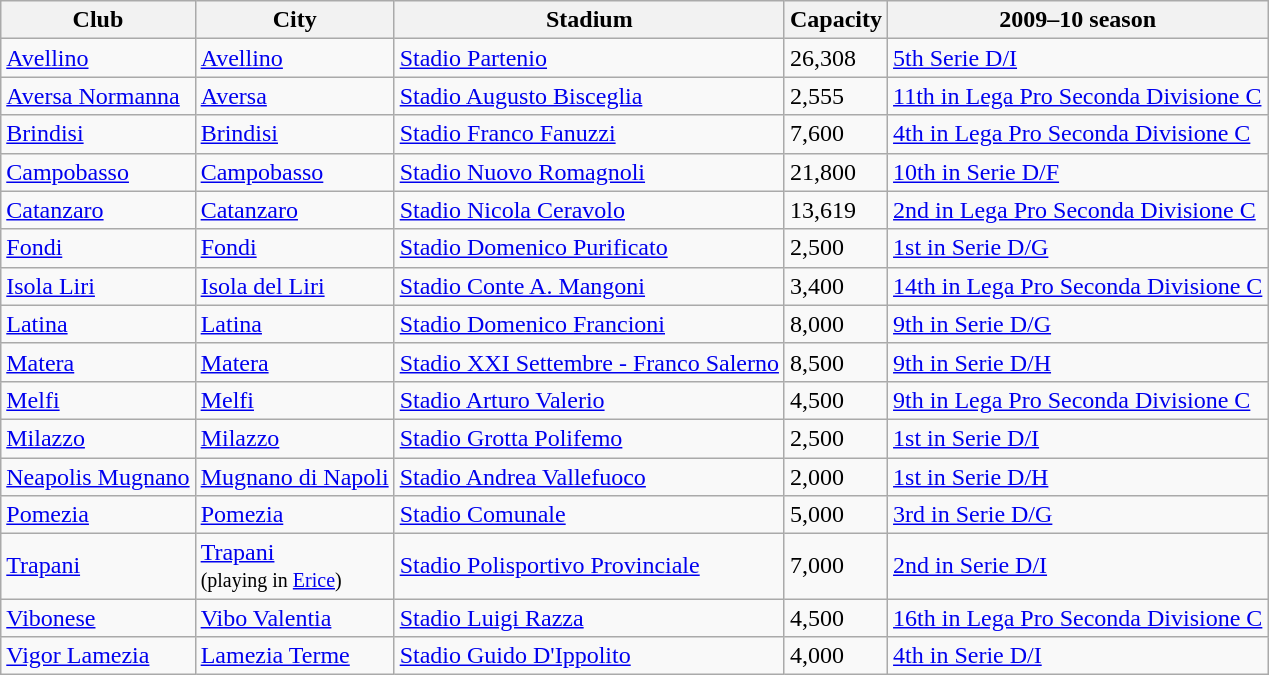<table class="wikitable sortable">
<tr>
<th>Club</th>
<th>City</th>
<th>Stadium</th>
<th>Capacity</th>
<th>2009–10 season</th>
</tr>
<tr>
<td><a href='#'>Avellino</a></td>
<td><a href='#'>Avellino</a></td>
<td><a href='#'>Stadio Partenio</a></td>
<td>26,308</td>
<td><a href='#'>5th Serie D/I</a></td>
</tr>
<tr>
<td><a href='#'>Aversa Normanna</a></td>
<td><a href='#'>Aversa</a></td>
<td><a href='#'>Stadio Augusto Bisceglia</a></td>
<td>2,555</td>
<td><a href='#'>11th in Lega Pro Seconda Divisione C</a></td>
</tr>
<tr>
<td><a href='#'>Brindisi</a></td>
<td><a href='#'>Brindisi</a></td>
<td><a href='#'>Stadio Franco Fanuzzi</a></td>
<td>7,600</td>
<td><a href='#'>4th in Lega Pro Seconda Divisione C</a></td>
</tr>
<tr>
<td><a href='#'>Campobasso</a></td>
<td><a href='#'>Campobasso</a></td>
<td><a href='#'>Stadio Nuovo Romagnoli</a></td>
<td>21,800</td>
<td><a href='#'>10th in Serie D/F</a></td>
</tr>
<tr>
<td><a href='#'>Catanzaro</a></td>
<td><a href='#'>Catanzaro</a></td>
<td><a href='#'>Stadio Nicola Ceravolo</a></td>
<td>13,619</td>
<td><a href='#'>2nd in Lega Pro Seconda Divisione C</a></td>
</tr>
<tr>
<td><a href='#'>Fondi</a></td>
<td><a href='#'>Fondi</a></td>
<td><a href='#'>Stadio Domenico Purificato</a></td>
<td>2,500</td>
<td><a href='#'>1st in Serie D/G</a></td>
</tr>
<tr>
<td><a href='#'>Isola Liri</a></td>
<td><a href='#'>Isola del Liri</a></td>
<td><a href='#'>Stadio Conte A. Mangoni</a></td>
<td>3,400</td>
<td><a href='#'>14th in Lega Pro Seconda Divisione C</a></td>
</tr>
<tr>
<td><a href='#'>Latina</a></td>
<td><a href='#'>Latina</a></td>
<td><a href='#'>Stadio Domenico Francioni</a></td>
<td>8,000</td>
<td><a href='#'>9th in Serie D/G</a></td>
</tr>
<tr>
<td><a href='#'>Matera</a></td>
<td><a href='#'>Matera</a></td>
<td><a href='#'>Stadio XXI Settembre - Franco Salerno</a></td>
<td>8,500</td>
<td><a href='#'>9th in Serie D/H</a></td>
</tr>
<tr>
<td><a href='#'>Melfi</a></td>
<td><a href='#'>Melfi</a></td>
<td><a href='#'>Stadio Arturo Valerio</a></td>
<td>4,500</td>
<td><a href='#'>9th in Lega Pro Seconda Divisione C</a></td>
</tr>
<tr>
<td><a href='#'>Milazzo</a></td>
<td><a href='#'>Milazzo</a></td>
<td><a href='#'>Stadio Grotta Polifemo</a></td>
<td>2,500</td>
<td><a href='#'>1st in Serie D/I</a></td>
</tr>
<tr>
<td><a href='#'>Neapolis Mugnano</a></td>
<td><a href='#'>Mugnano di Napoli</a></td>
<td><a href='#'>Stadio Andrea Vallefuoco</a></td>
<td>2,000</td>
<td><a href='#'>1st in Serie D/H</a></td>
</tr>
<tr>
<td><a href='#'>Pomezia</a></td>
<td><a href='#'>Pomezia</a></td>
<td><a href='#'>Stadio Comunale</a></td>
<td>5,000</td>
<td><a href='#'>3rd in Serie D/G</a></td>
</tr>
<tr>
<td><a href='#'>Trapani</a></td>
<td><a href='#'>Trapani</a><br><small>(playing in <a href='#'>Erice</a>)</small></td>
<td><a href='#'>Stadio Polisportivo Provinciale</a></td>
<td>7,000</td>
<td><a href='#'>2nd in Serie D/I</a></td>
</tr>
<tr>
<td><a href='#'>Vibonese</a></td>
<td><a href='#'>Vibo Valentia</a></td>
<td><a href='#'>Stadio Luigi Razza</a></td>
<td>4,500</td>
<td><a href='#'>16th in Lega Pro Seconda Divisione C</a></td>
</tr>
<tr>
<td><a href='#'>Vigor Lamezia</a></td>
<td><a href='#'>Lamezia Terme</a></td>
<td><a href='#'>Stadio Guido D'Ippolito</a></td>
<td>4,000</td>
<td><a href='#'>4th in Serie D/I</a></td>
</tr>
</table>
